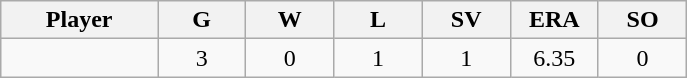<table class="wikitable sortable">
<tr>
<th bgcolor="#DDDDFF" width="16%">Player</th>
<th bgcolor="#DDDDFF" width="9%">G</th>
<th bgcolor="#DDDDFF" width="9%">W</th>
<th bgcolor="#DDDDFF" width="9%">L</th>
<th bgcolor="#DDDDFF" width="9%">SV</th>
<th bgcolor="#DDDDFF" width="9%">ERA</th>
<th bgcolor="#DDDDFF" width="9%">SO</th>
</tr>
<tr align="center">
<td></td>
<td>3</td>
<td>0</td>
<td>1</td>
<td>1</td>
<td>6.35</td>
<td>0</td>
</tr>
</table>
